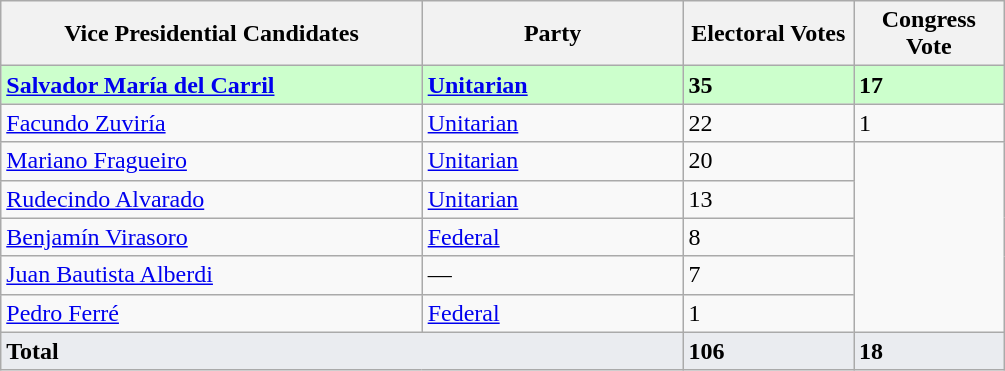<table class="wikitable" width="53%">
<tr>
<th width="42%">Vice Presidential Candidates</th>
<th width="26%">Party</th>
<th width="17%">Electoral Votes</th>
<th width="20%">Congress Vote</th>
</tr>
<tr style="background:#cfc;">
<td><strong><a href='#'>Salvador María del Carril</a></strong></td>
<td><strong><a href='#'>Unitarian</a></strong></td>
<td><strong>35</strong></td>
<td><strong>17</strong></td>
</tr>
<tr>
<td><a href='#'>Facundo Zuviría</a></td>
<td><a href='#'>Unitarian</a></td>
<td>22</td>
<td>1</td>
</tr>
<tr>
<td><a href='#'>Mariano Fragueiro</a></td>
<td><a href='#'>Unitarian</a></td>
<td>20</td>
<td rowspan="5"></td>
</tr>
<tr>
<td><a href='#'>Rudecindo Alvarado</a></td>
<td><a href='#'>Unitarian</a></td>
<td>13</td>
</tr>
<tr>
<td><a href='#'>Benjamín Virasoro</a></td>
<td><a href='#'>Federal</a></td>
<td>8</td>
</tr>
<tr>
<td><a href='#'>Juan Bautista Alberdi</a></td>
<td>—</td>
<td>7</td>
</tr>
<tr>
<td><a href='#'>Pedro Ferré</a></td>
<td><a href='#'>Federal</a></td>
<td>1</td>
</tr>
<tr style="background:#EAECF0;">
<td colspan=2><strong>Total</strong></td>
<td><strong>106</strong></td>
<td><strong>18</strong></td>
</tr>
</table>
